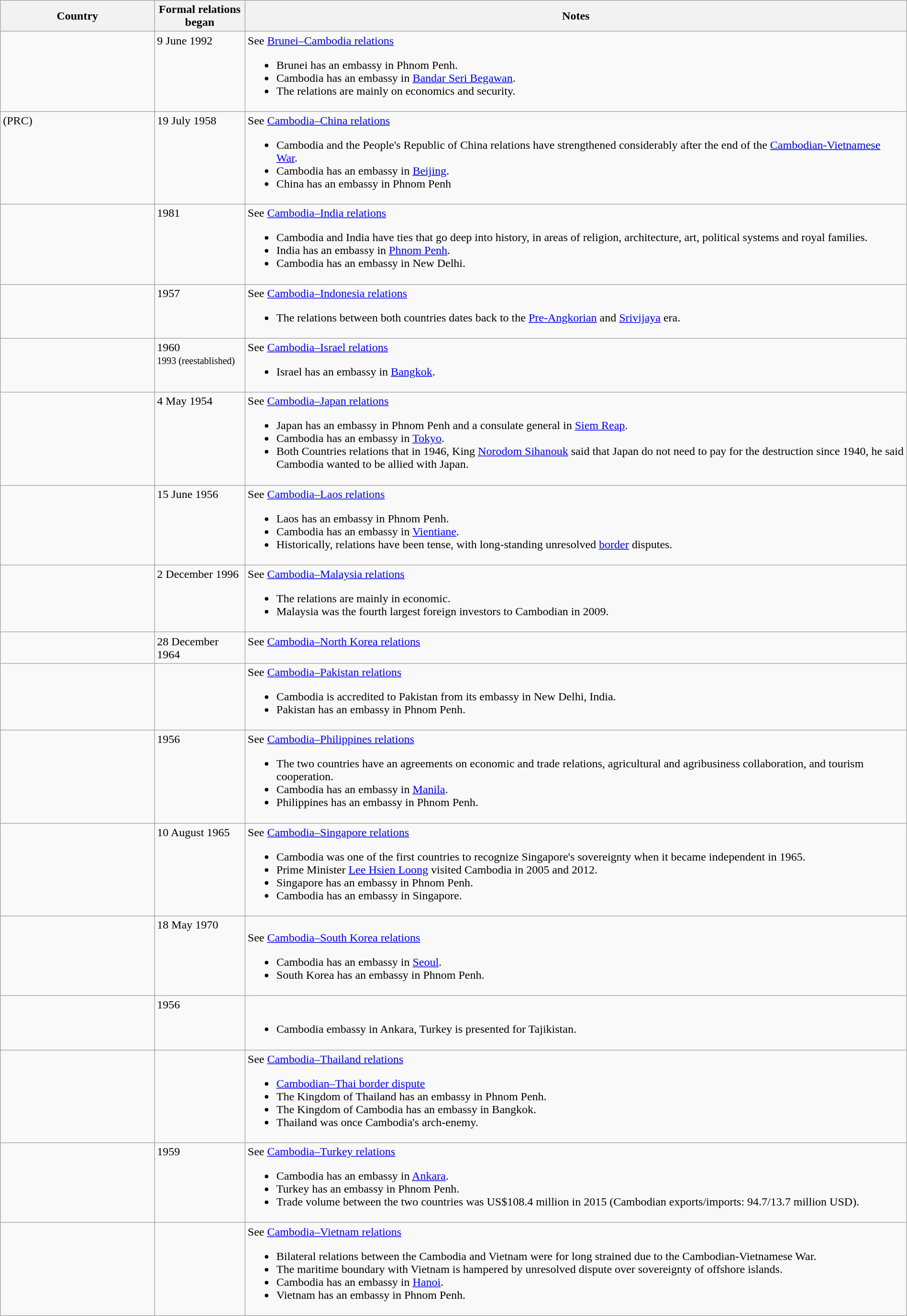<table class="wikitable sortable" border="1" style="width:100%; margin:auto;">
<tr>
<th width="17%">Country</th>
<th width="10%">Formal relations began</th>
<th>Notes</th>
</tr>
<tr valign="top">
<td></td>
<td>9 June 1992</td>
<td>See <a href='#'>Brunei–Cambodia relations</a><br><ul><li>Brunei has an embassy in Phnom Penh.</li><li>Cambodia has an embassy in <a href='#'>Bandar Seri Begawan</a>.</li><li>The relations are mainly on economics and security.</li></ul></td>
</tr>
<tr valign="top">
<td> (PRC)</td>
<td>19 July 1958</td>
<td>See <a href='#'>Cambodia–China relations</a><br><ul><li>Cambodia and the People's Republic of China relations have strengthened considerably after the end of the <a href='#'>Cambodian-Vietnamese War</a>.</li><li>Cambodia has an embassy in <a href='#'>Beijing</a>.</li><li>China has an embassy in Phnom Penh</li></ul></td>
</tr>
<tr valign="top">
<td></td>
<td>1981</td>
<td>See <a href='#'>Cambodia–India relations</a><br><ul><li>Cambodia and India have ties that go deep into history, in areas of religion, architecture, art, political systems and royal families.</li><li>India has an embassy in <a href='#'>Phnom Penh</a>.</li><li>Cambodia has an embassy in New Delhi.</li></ul></td>
</tr>
<tr valign="top">
<td></td>
<td>1957</td>
<td>See <a href='#'>Cambodia–Indonesia relations</a><br><ul><li>The relations between both countries dates back to the <a href='#'>Pre-Angkorian</a> and <a href='#'>Srivijaya</a> era.</li></ul></td>
</tr>
<tr valign="top">
<td></td>
<td>1960<br><small>1993 (reestablished)</small></td>
<td>See <a href='#'>Cambodia–Israel relations</a><br><ul><li>Israel has an embassy in <a href='#'>Bangkok</a>.</li></ul></td>
</tr>
<tr valign="top">
<td></td>
<td>4 May 1954</td>
<td>See <a href='#'>Cambodia–Japan relations</a><br><ul><li>Japan has an embassy in Phnom Penh and a consulate general in <a href='#'>Siem Reap</a>.</li><li>Cambodia has an embassy in <a href='#'>Tokyo</a>.</li><li>Both Countries relations that in 1946, King <a href='#'>Norodom Sihanouk</a> said that Japan do not need to pay for the destruction since 1940, he said Cambodia wanted to be allied with Japan.</li></ul></td>
</tr>
<tr valign="top">
<td></td>
<td>15 June 1956</td>
<td>See <a href='#'>Cambodia–Laos relations</a><br><ul><li>Laos has an embassy in Phnom Penh.</li><li>Cambodia has an embassy in <a href='#'>Vientiane</a>.</li><li>Historically, relations have been tense, with long-standing unresolved <a href='#'>border</a> disputes.</li></ul></td>
</tr>
<tr valign="top">
<td></td>
<td>2 December 1996</td>
<td>See <a href='#'>Cambodia–Malaysia relations</a><br><ul><li>The relations are mainly in economic.</li><li>Malaysia was the fourth largest foreign investors to Cambodian in 2009.</li></ul></td>
</tr>
<tr valign="top">
<td></td>
<td>28 December 1964</td>
<td>See <a href='#'>Cambodia–North Korea relations</a></td>
</tr>
<tr valign="top">
<td></td>
<td></td>
<td>See <a href='#'>Cambodia–Pakistan relations</a><br><ul><li>Cambodia is accredited to Pakistan from its embassy in New Delhi, India.</li><li>Pakistan has an embassy in Phnom Penh.</li></ul></td>
</tr>
<tr valign="top">
<td></td>
<td>1956</td>
<td>See <a href='#'>Cambodia–Philippines relations</a><br><ul><li>The two countries have an agreements on economic and trade relations, agricultural and agribusiness collaboration, and tourism cooperation.</li><li>Cambodia has an embassy in <a href='#'>Manila</a>.</li><li>Philippines has an embassy in Phnom Penh.</li></ul></td>
</tr>
<tr valign="top">
<td></td>
<td>10 August 1965</td>
<td>See <a href='#'>Cambodia–Singapore relations</a><br><ul><li>Cambodia was one of the first countries to recognize Singapore's sovereignty when it became independent in 1965.</li><li>Prime Minister <a href='#'>Lee Hsien Loong</a> visited Cambodia in 2005 and 2012.</li><li>Singapore has an embassy in Phnom Penh.</li><li>Cambodia has an embassy in Singapore.</li></ul></td>
</tr>
<tr valign="top">
<td></td>
<td>18 May 1970</td>
<td><br>See <a href='#'>Cambodia–South Korea relations</a><ul><li>Cambodia has an embassy in <a href='#'>Seoul</a>.</li><li>South Korea has an embassy in Phnom Penh.</li></ul></td>
</tr>
<tr valign="top">
<td></td>
<td>1956</td>
<td><br><ul><li>Cambodia embassy in Ankara, Turkey is presented for Tajikistan.</li></ul></td>
</tr>
<tr valign="top">
<td></td>
<td></td>
<td>See <a href='#'>Cambodia–Thailand relations</a><br><ul><li><a href='#'>Cambodian–Thai border dispute</a></li><li>The Kingdom of Thailand has an embassy in Phnom Penh.</li><li>The Kingdom of Cambodia has an embassy in Bangkok.</li><li>Thailand was once Cambodia's arch-enemy.</li></ul></td>
</tr>
<tr valign="top">
<td></td>
<td> 1959</td>
<td>See <a href='#'>Cambodia–Turkey relations</a><br><ul><li>Cambodia has an embassy in <a href='#'>Ankara</a>.</li><li>Turkey has an embassy in Phnom Penh.</li><li>Trade volume between the two countries was US$108.4 million in 2015 (Cambodian exports/imports: 94.7/13.7 million USD).</li></ul></td>
</tr>
<tr valign="top">
<td></td>
<td></td>
<td>See <a href='#'>Cambodia–Vietnam relations</a><br><ul><li>Bilateral relations between the Cambodia and Vietnam were for long strained due to the Cambodian-Vietnamese War.</li><li>The maritime boundary with Vietnam is hampered by unresolved dispute over sovereignty of offshore islands.</li><li>Cambodia has an embassy in <a href='#'>Hanoi</a>.</li><li>Vietnam has an embassy in Phnom Penh.</li></ul></td>
</tr>
</table>
